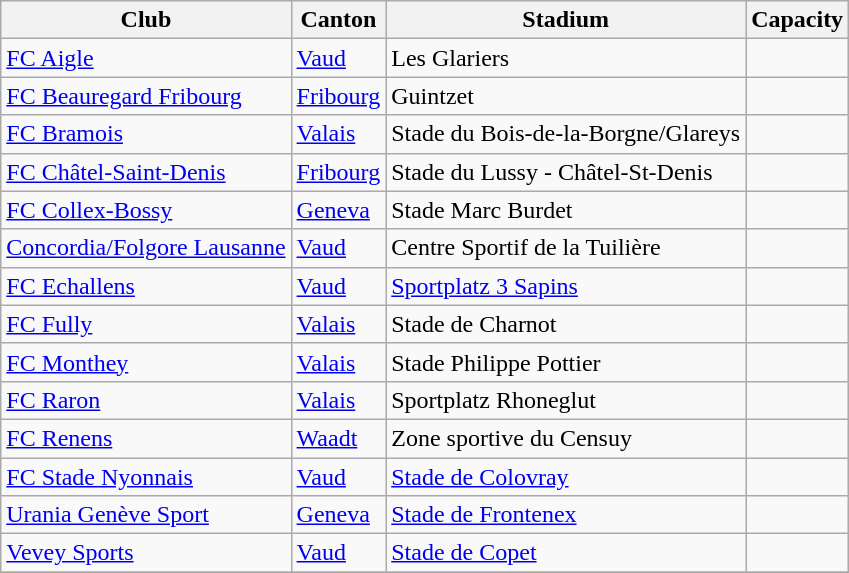<table class="wikitable">
<tr>
<th>Club</th>
<th>Canton</th>
<th>Stadium</th>
<th>Capacity</th>
</tr>
<tr>
<td><a href='#'>FC Aigle</a></td>
<td><a href='#'>Vaud</a></td>
<td>Les Glariers</td>
<td></td>
</tr>
<tr>
<td><a href='#'>FC Beauregard Fribourg</a></td>
<td><a href='#'>Fribourg</a></td>
<td>Guintzet</td>
<td></td>
</tr>
<tr>
<td><a href='#'>FC Bramois</a></td>
<td><a href='#'>Valais</a></td>
<td>Stade du Bois-de-la-Borgne/Glareys</td>
<td></td>
</tr>
<tr>
<td><a href='#'>FC Châtel-Saint-Denis</a></td>
<td><a href='#'>Fribourg</a></td>
<td>Stade du Lussy - Châtel-St-Denis</td>
<td></td>
</tr>
<tr>
<td><a href='#'>FC Collex-Bossy</a></td>
<td><a href='#'>Geneva</a></td>
<td>Stade Marc Burdet</td>
<td></td>
</tr>
<tr>
<td><a href='#'>Concordia/Folgore Lausanne</a></td>
<td><a href='#'>Vaud</a></td>
<td>Centre Sportif de la Tuilière</td>
<td></td>
</tr>
<tr>
<td><a href='#'>FC Echallens</a></td>
<td><a href='#'>Vaud</a></td>
<td><a href='#'>Sportplatz 3 Sapins</a></td>
<td></td>
</tr>
<tr>
<td><a href='#'>FC Fully</a></td>
<td><a href='#'>Valais</a></td>
<td>Stade de Charnot</td>
<td></td>
</tr>
<tr>
<td><a href='#'>FC Monthey</a></td>
<td><a href='#'>Valais</a></td>
<td>Stade Philippe Pottier</td>
<td></td>
</tr>
<tr>
<td><a href='#'>FC Raron</a></td>
<td><a href='#'>Valais</a></td>
<td>Sportplatz Rhoneglut</td>
<td></td>
</tr>
<tr>
<td><a href='#'>FC Renens</a></td>
<td><a href='#'>Waadt</a></td>
<td>Zone sportive du Censuy</td>
<td></td>
</tr>
<tr>
<td><a href='#'>FC Stade Nyonnais</a></td>
<td><a href='#'>Vaud</a></td>
<td><a href='#'>Stade de Colovray</a></td>
<td></td>
</tr>
<tr>
<td><a href='#'>Urania Genève Sport</a></td>
<td><a href='#'>Geneva</a></td>
<td><a href='#'>Stade de Frontenex</a></td>
<td></td>
</tr>
<tr>
<td><a href='#'>Vevey Sports</a></td>
<td><a href='#'>Vaud</a></td>
<td><a href='#'>Stade de Copet</a></td>
<td></td>
</tr>
<tr>
</tr>
</table>
